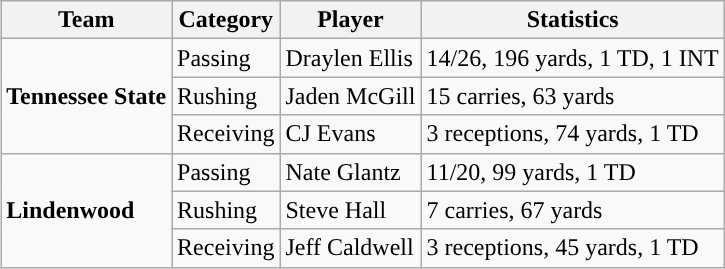<table class="wikitable" style="float: right;">
<tr>
<th>Team</th>
<th>Category</th>
<th>Player</th>
<th>Statistics</th>
</tr>
<tr>
<td rowspan=3><strong>Tennessee State</strong></td>
<td>Passing</td>
<td>Draylen Ellis</td>
<td>14/26, 196 yards, 1 TD, 1 INT</td>
</tr>
<tr>
<td>Rushing</td>
<td>Jaden McGill</td>
<td>15 carries, 63 yards</td>
</tr>
<tr>
<td>Receiving</td>
<td>CJ Evans</td>
<td>3 receptions, 74 yards, 1 TD</td>
</tr>
<tr>
<td rowspan=3><strong>Lindenwood</strong></td>
<td>Passing</td>
<td>Nate Glantz</td>
<td>11/20, 99 yards, 1 TD</td>
</tr>
<tr>
<td>Rushing</td>
<td>Steve Hall</td>
<td>7 carries, 67 yards</td>
</tr>
<tr>
<td>Receiving</td>
<td>Jeff Caldwell</td>
<td>3 receptions, 45 yards, 1 TD</td>
</tr>
</table>
